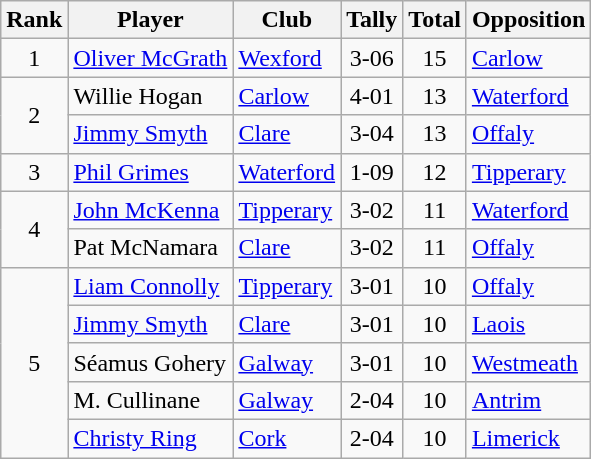<table class="wikitable">
<tr>
<th>Rank</th>
<th>Player</th>
<th>Club</th>
<th>Tally</th>
<th>Total</th>
<th>Opposition</th>
</tr>
<tr>
<td rowspan="1" style="text-align:center;">1</td>
<td><a href='#'>Oliver McGrath</a></td>
<td><a href='#'>Wexford</a></td>
<td align=center>3-06</td>
<td align=center>15</td>
<td><a href='#'>Carlow</a></td>
</tr>
<tr>
<td rowspan="2" style="text-align:center;">2</td>
<td>Willie Hogan</td>
<td><a href='#'>Carlow</a></td>
<td align=center>4-01</td>
<td align=center>13</td>
<td><a href='#'>Waterford</a></td>
</tr>
<tr>
<td><a href='#'>Jimmy Smyth</a></td>
<td><a href='#'>Clare</a></td>
<td align=center>3-04</td>
<td align=center>13</td>
<td><a href='#'>Offaly</a></td>
</tr>
<tr>
<td rowspan="1" style="text-align:center;">3</td>
<td><a href='#'>Phil Grimes</a></td>
<td><a href='#'>Waterford</a></td>
<td align=center>1-09</td>
<td align=center>12</td>
<td><a href='#'>Tipperary</a></td>
</tr>
<tr>
<td rowspan="2" style="text-align:center;">4</td>
<td><a href='#'>John McKenna</a></td>
<td><a href='#'>Tipperary</a></td>
<td align=center>3-02</td>
<td align=center>11</td>
<td><a href='#'>Waterford</a></td>
</tr>
<tr>
<td>Pat McNamara</td>
<td><a href='#'>Clare</a></td>
<td align=center>3-02</td>
<td align=center>11</td>
<td><a href='#'>Offaly</a></td>
</tr>
<tr>
<td rowspan="5" style="text-align:center;">5</td>
<td><a href='#'>Liam Connolly</a></td>
<td><a href='#'>Tipperary</a></td>
<td align=center>3-01</td>
<td align=center>10</td>
<td><a href='#'>Offaly</a></td>
</tr>
<tr>
<td><a href='#'>Jimmy Smyth</a></td>
<td><a href='#'>Clare</a></td>
<td align=center>3-01</td>
<td align=center>10</td>
<td><a href='#'>Laois</a></td>
</tr>
<tr>
<td>Séamus Gohery</td>
<td><a href='#'>Galway</a></td>
<td align=center>3-01</td>
<td align=center>10</td>
<td><a href='#'>Westmeath</a></td>
</tr>
<tr>
<td>M. Cullinane</td>
<td><a href='#'>Galway</a></td>
<td align=center>2-04</td>
<td align=center>10</td>
<td><a href='#'>Antrim</a></td>
</tr>
<tr>
<td><a href='#'>Christy Ring</a></td>
<td><a href='#'>Cork</a></td>
<td align=center>2-04</td>
<td align=center>10</td>
<td><a href='#'>Limerick</a></td>
</tr>
</table>
